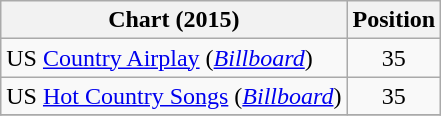<table class="wikitable sortable">
<tr>
<th scope="col">Chart (2015)</th>
<th scope="col">Position</th>
</tr>
<tr>
<td>US <a href='#'>Country Airplay</a> (<em><a href='#'>Billboard</a></em>)</td>
<td align="center">35</td>
</tr>
<tr>
<td>US <a href='#'>Hot Country Songs</a> (<em><a href='#'>Billboard</a></em>)</td>
<td align="center">35</td>
</tr>
<tr>
</tr>
</table>
